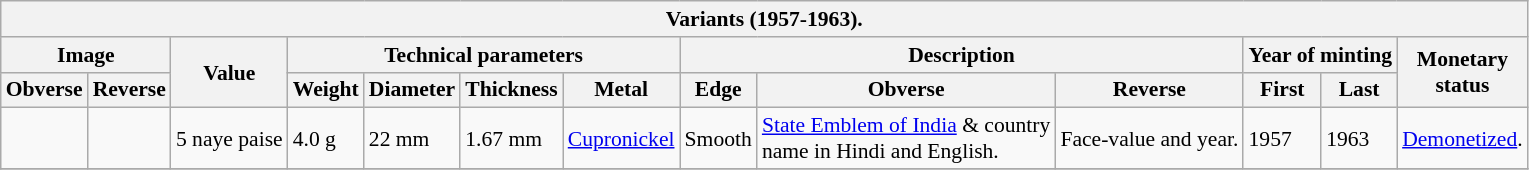<table class="wikitable" style="font-size:90%">
<tr>
<th colspan="13">Variants (1957-1963).</th>
</tr>
<tr>
<th colspan="2">Image</th>
<th rowspan="2">Value</th>
<th colspan="4">Technical parameters</th>
<th colspan="3">Description</th>
<th colspan="2">Year of minting</th>
<th rowspan="2">Monetary<br>status</th>
</tr>
<tr>
<th>Obverse</th>
<th>Reverse</th>
<th>Weight</th>
<th>Diameter</th>
<th>Thickness</th>
<th>Metal</th>
<th>Edge</th>
<th>Obverse</th>
<th>Reverse</th>
<th>First</th>
<th>Last</th>
</tr>
<tr>
<td></td>
<td></td>
<td>5 naye paise</td>
<td>4.0 g</td>
<td>22 mm</td>
<td>1.67 mm</td>
<td><a href='#'>Cupronickel</a></td>
<td>Smooth</td>
<td><a href='#'>State Emblem of India</a> & country<br>name in Hindi and English.</td>
<td>Face-value and year.</td>
<td>1957</td>
<td>1963</td>
<td><a href='#'>Demonetized</a>.</td>
</tr>
<tr>
</tr>
</table>
